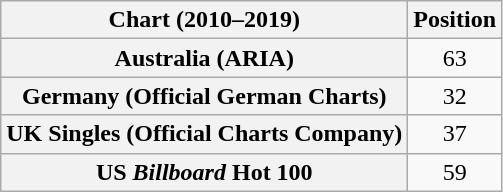<table class="wikitable sortable plainrowheaders" style="text-align:center">
<tr>
<th scope="col">Chart (2010–2019)</th>
<th scope="col">Position</th>
</tr>
<tr>
<th scope="row">Australia (ARIA)</th>
<td>63</td>
</tr>
<tr>
<th scope="row">Germany (Official German Charts)</th>
<td>32</td>
</tr>
<tr>
<th scope="row">UK Singles (Official Charts Company)</th>
<td>37</td>
</tr>
<tr>
<th scope="row">US <em>Billboard</em> Hot 100</th>
<td>59</td>
</tr>
</table>
